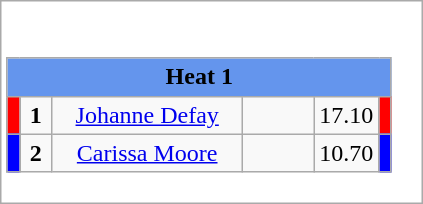<table class="wikitable" style="background:#fff;">
<tr>
<td><div><br><table class="wikitable">
<tr>
<td colspan="6"  style="text-align:center; background:#6495ed;"><strong>Heat 1</strong></td>
</tr>
<tr>
<td style="width:01px; background: #f00;"></td>
<td style="width:14px; text-align:center;"><strong>1</strong></td>
<td style="width:120px; text-align:center;"><a href='#'>Johanne Defay</a></td>
<td style="width:40px; text-align:center;"></td>
<td style="width:20px; text-align:center;">17.10</td>
<td style="width:01px; background: #f00;"></td>
</tr>
<tr>
<td style="width:01px; background: #00f;"></td>
<td style="width:14px; text-align:center;"><strong>2</strong></td>
<td style="width:120px; text-align:center;"><a href='#'>Carissa Moore</a></td>
<td style="width:40px; text-align:center;"></td>
<td style="width:20px; text-align:center;">10.70</td>
<td style="width:01px; background: #00f;"></td>
</tr>
</table>
</div></td>
</tr>
</table>
